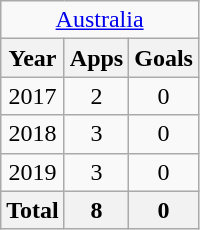<table class="wikitable" style="text-align:center">
<tr>
<td colspan=3><a href='#'>Australia</a></td>
</tr>
<tr>
<th>Year</th>
<th>Apps</th>
<th>Goals</th>
</tr>
<tr>
<td>2017</td>
<td>2</td>
<td>0</td>
</tr>
<tr>
<td>2018</td>
<td>3</td>
<td>0</td>
</tr>
<tr>
<td>2019</td>
<td>3</td>
<td>0</td>
</tr>
<tr>
<th>Total</th>
<th>8</th>
<th>0</th>
</tr>
</table>
